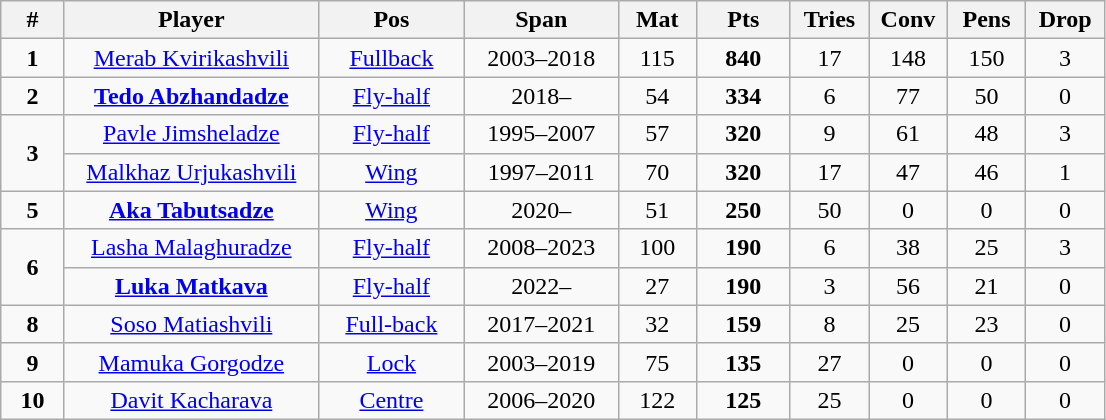<table class="wikitable" style="font-size:100%; text-align:center;">
<tr>
<th style="width:35px;">#</th>
<th style="width:162px;">Player</th>
<th style="width:90px;">Pos</th>
<th style="width:95px;">Span</th>
<th style="width:45px;">Mat</th>
<th style="width:55px;">Pts</th>
<th style="width:45px;">Tries</th>
<th style="width:45px;">Conv</th>
<th style="width:45px;">Pens</th>
<th style="width:45px;">Drop</th>
</tr>
<tr>
<td><strong>1</strong></td>
<td><a href='#'>Merab Kvirikashvili</a></td>
<td><a href='#'>Fullback</a></td>
<td>2003–2018</td>
<td>115</td>
<td><strong>840</strong></td>
<td>17</td>
<td>148</td>
<td>150</td>
<td>3</td>
</tr>
<tr>
<td><strong>2</strong></td>
<td><strong><a href='#'>Tedo Abzhandadze</a></strong></td>
<td><a href='#'>Fly-half</a></td>
<td>2018–</td>
<td>54</td>
<td><strong>334</strong></td>
<td>6</td>
<td>77</td>
<td>50</td>
<td>0</td>
</tr>
<tr>
<td rowspan=2><strong>3</strong></td>
<td><a href='#'>Pavle Jimsheladze</a></td>
<td><a href='#'>Fly-half</a></td>
<td>1995–2007</td>
<td>57</td>
<td><strong>320</strong></td>
<td>9</td>
<td>61</td>
<td>48</td>
<td>3</td>
</tr>
<tr>
<td><a href='#'>Malkhaz Urjukashvili</a></td>
<td><a href='#'>Wing</a></td>
<td>1997–2011</td>
<td>70</td>
<td><strong>320</strong></td>
<td>17</td>
<td>47</td>
<td>46</td>
<td>1</td>
</tr>
<tr>
<td><strong>5</strong></td>
<td><strong><a href='#'>Aka Tabutsadze</a></strong></td>
<td><a href='#'>Wing</a></td>
<td>2020–</td>
<td>51</td>
<td><strong>250</strong></td>
<td>50</td>
<td>0</td>
<td>0</td>
<td>0</td>
</tr>
<tr>
<td rowspan=2><strong>6</strong></td>
<td><a href='#'>Lasha Malaghuradze</a></td>
<td><a href='#'>Fly-half</a></td>
<td>2008–2023</td>
<td>100</td>
<td><strong>190</strong></td>
<td>6</td>
<td>38</td>
<td>25</td>
<td>3</td>
</tr>
<tr>
<td><strong><a href='#'>Luka Matkava</a></strong></td>
<td><a href='#'>Fly-half</a></td>
<td>2022–</td>
<td>27</td>
<td><strong>190</strong></td>
<td>3</td>
<td>56</td>
<td>21</td>
<td>0</td>
</tr>
<tr>
<td><strong>8</strong></td>
<td><a href='#'>Soso Matiashvili</a></td>
<td><a href='#'>Full-back</a></td>
<td>2017–2021</td>
<td>32</td>
<td><strong>159</strong></td>
<td>8</td>
<td>25</td>
<td>23</td>
<td>0</td>
</tr>
<tr>
<td><strong>9</strong></td>
<td><a href='#'>Mamuka Gorgodze</a></td>
<td><a href='#'>Lock</a></td>
<td>2003–2019</td>
<td>75</td>
<td><strong>135</strong></td>
<td>27</td>
<td>0</td>
<td>0</td>
<td>0</td>
</tr>
<tr>
<td><strong>10</strong></td>
<td><a href='#'>Davit Kacharava</a></td>
<td><a href='#'>Centre</a></td>
<td>2006–2020</td>
<td>122</td>
<td><strong>125</strong></td>
<td>25</td>
<td>0</td>
<td>0</td>
<td>0</td>
</tr>
</table>
